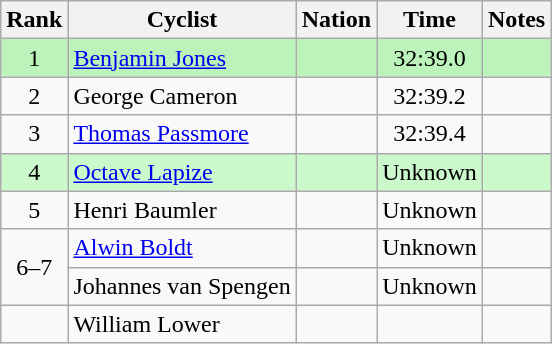<table class="wikitable sortable">
<tr>
<th>Rank</th>
<th>Cyclist</th>
<th>Nation</th>
<th>Time</th>
<th>Notes</th>
</tr>
<tr bgcolor=bbf3bb>
<td align=center>1</td>
<td><a href='#'>Benjamin Jones</a></td>
<td></td>
<td align=center>32:39.0</td>
<td align=center></td>
</tr>
<tr>
<td align=center>2</td>
<td>George Cameron</td>
<td></td>
<td align=center>32:39.2</td>
<td></td>
</tr>
<tr>
<td align=center>3</td>
<td><a href='#'>Thomas Passmore</a></td>
<td></td>
<td align=center>32:39.4</td>
<td></td>
</tr>
<tr bgcolor=ccf9cc>
<td align=center>4</td>
<td><a href='#'>Octave Lapize</a></td>
<td></td>
<td align=center>Unknown</td>
<td align=center></td>
</tr>
<tr>
<td align=center>5</td>
<td>Henri Baumler</td>
<td></td>
<td align=center>Unknown</td>
<td></td>
</tr>
<tr>
<td align=center rowspan=2>6–7</td>
<td><a href='#'>Alwin Boldt</a></td>
<td></td>
<td align=center>Unknown</td>
<td></td>
</tr>
<tr>
<td>Johannes van Spengen</td>
<td></td>
<td align=center>Unknown</td>
<td></td>
</tr>
<tr>
<td align=center></td>
<td>William Lower</td>
<td></td>
<td align=center></td>
<td></td>
</tr>
</table>
